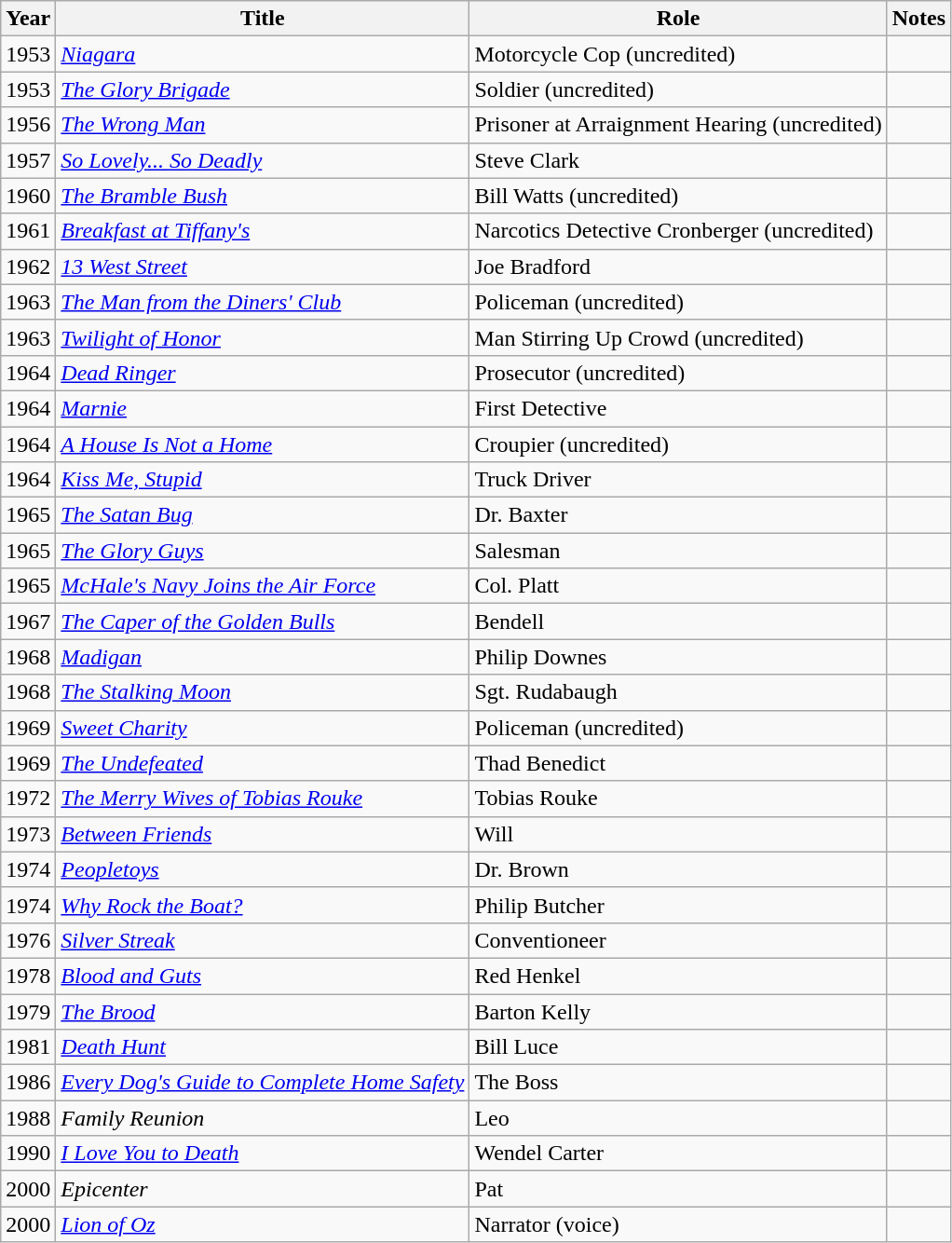<table class="wikitable sortable">
<tr>
<th>Year</th>
<th>Title</th>
<th>Role</th>
<th class="unsortable">Notes</th>
</tr>
<tr>
<td>1953</td>
<td><em><a href='#'>Niagara</a></em></td>
<td>Motorcycle Cop (uncredited)</td>
<td></td>
</tr>
<tr>
<td>1953</td>
<td data-sort-value="Glory Brigade, The"><em><a href='#'>The Glory Brigade</a></em></td>
<td>Soldier (uncredited)</td>
<td></td>
</tr>
<tr>
<td>1956</td>
<td data-sort-value="Wrong Man, The"><em><a href='#'>The Wrong Man</a></em></td>
<td>Prisoner at Arraignment Hearing (uncredited)</td>
<td></td>
</tr>
<tr>
<td>1957</td>
<td><em><a href='#'>So Lovely... So Deadly</a></em></td>
<td>Steve Clark</td>
<td></td>
</tr>
<tr>
<td>1960</td>
<td data-sort-value="Bramble Bush, The"><em><a href='#'>The Bramble Bush</a></em></td>
<td>Bill Watts (uncredited)</td>
<td></td>
</tr>
<tr>
<td>1961</td>
<td><em><a href='#'>Breakfast at Tiffany's</a></em></td>
<td>Narcotics Detective Cronberger (uncredited)</td>
<td></td>
</tr>
<tr>
<td>1962</td>
<td><em><a href='#'>13 West Street</a></em></td>
<td>Joe Bradford</td>
<td></td>
</tr>
<tr>
<td>1963</td>
<td data-sort-value="Man from the Diners' Club, The"><em><a href='#'>The Man from the Diners' Club</a></em></td>
<td>Policeman (uncredited)</td>
<td></td>
</tr>
<tr>
<td>1963</td>
<td><em><a href='#'>Twilight of Honor</a></em></td>
<td>Man Stirring Up Crowd (uncredited)</td>
<td></td>
</tr>
<tr>
<td>1964</td>
<td><em><a href='#'>Dead Ringer</a></em></td>
<td>Prosecutor (uncredited)</td>
<td></td>
</tr>
<tr>
<td>1964</td>
<td><em><a href='#'>Marnie</a></em></td>
<td>First Detective</td>
<td></td>
</tr>
<tr>
<td>1964</td>
<td data-sort-value="House Is Not a Home, A"><em><a href='#'>A House Is Not a Home</a></em></td>
<td>Croupier (uncredited)</td>
<td></td>
</tr>
<tr>
<td>1964</td>
<td><em><a href='#'>Kiss Me, Stupid</a></em></td>
<td>Truck Driver</td>
<td></td>
</tr>
<tr>
<td>1965</td>
<td data-sort-value="Satan Bug, The"><em><a href='#'>The Satan Bug</a></em></td>
<td>Dr. Baxter</td>
<td></td>
</tr>
<tr>
<td>1965</td>
<td data-sort-value="Glory Guys, The"><em><a href='#'>The Glory Guys</a></em></td>
<td>Salesman</td>
<td></td>
</tr>
<tr>
<td>1965</td>
<td><em><a href='#'>McHale's Navy Joins the Air Force</a></em></td>
<td>Col. Platt</td>
<td></td>
</tr>
<tr>
<td>1967</td>
<td data-sort-value="Caper of the Golden Bulls, The"><em><a href='#'>The Caper of the Golden Bulls</a></em></td>
<td>Bendell</td>
<td></td>
</tr>
<tr>
<td>1968</td>
<td><em><a href='#'>Madigan</a></em></td>
<td>Philip Downes</td>
<td></td>
</tr>
<tr>
<td>1968</td>
<td data-sort-value="Stalking Moon, The"><em><a href='#'>The Stalking Moon</a></em></td>
<td>Sgt. Rudabaugh</td>
<td></td>
</tr>
<tr>
<td>1969</td>
<td><em><a href='#'>Sweet Charity</a></em></td>
<td>Policeman (uncredited)</td>
<td></td>
</tr>
<tr>
<td>1969</td>
<td data-sort-value="Undefeated, The"><em><a href='#'>The Undefeated</a></em></td>
<td>Thad Benedict</td>
<td></td>
</tr>
<tr>
<td>1972</td>
<td data-sort-value="Merry Wives of Tobias Rouke, The"><em><a href='#'>The Merry Wives of Tobias Rouke</a></em></td>
<td>Tobias Rouke</td>
<td></td>
</tr>
<tr>
<td>1973</td>
<td><em><a href='#'>Between Friends</a></em></td>
<td>Will</td>
<td></td>
</tr>
<tr>
<td>1974</td>
<td><em><a href='#'>Peopletoys</a></em></td>
<td>Dr. Brown</td>
<td></td>
</tr>
<tr>
<td>1974</td>
<td><em><a href='#'>Why Rock the Boat?</a></em></td>
<td>Philip Butcher</td>
<td></td>
</tr>
<tr>
<td>1976</td>
<td><em><a href='#'>Silver Streak</a></em></td>
<td>Conventioneer</td>
<td></td>
</tr>
<tr>
<td>1978</td>
<td><em><a href='#'>Blood and Guts</a></em></td>
<td>Red Henkel</td>
<td></td>
</tr>
<tr>
<td>1979</td>
<td data-sort-value="Brood, The"><em><a href='#'>The Brood</a></em></td>
<td>Barton Kelly</td>
<td></td>
</tr>
<tr>
<td>1981</td>
<td><em><a href='#'>Death Hunt</a></em></td>
<td>Bill Luce</td>
<td></td>
</tr>
<tr>
<td>1986</td>
<td><em><a href='#'>Every Dog's Guide to Complete Home Safety</a></em></td>
<td>The Boss</td>
<td></td>
</tr>
<tr>
<td>1988</td>
<td><em>Family Reunion</em></td>
<td>Leo</td>
<td></td>
</tr>
<tr>
<td>1990</td>
<td><em><a href='#'>I Love You to Death</a></em></td>
<td>Wendel Carter</td>
<td></td>
</tr>
<tr>
<td>2000</td>
<td><em>Epicenter</em></td>
<td>Pat</td>
<td></td>
</tr>
<tr>
<td>2000</td>
<td><em><a href='#'>Lion of Oz</a></em></td>
<td>Narrator (voice)</td>
<td></td>
</tr>
</table>
